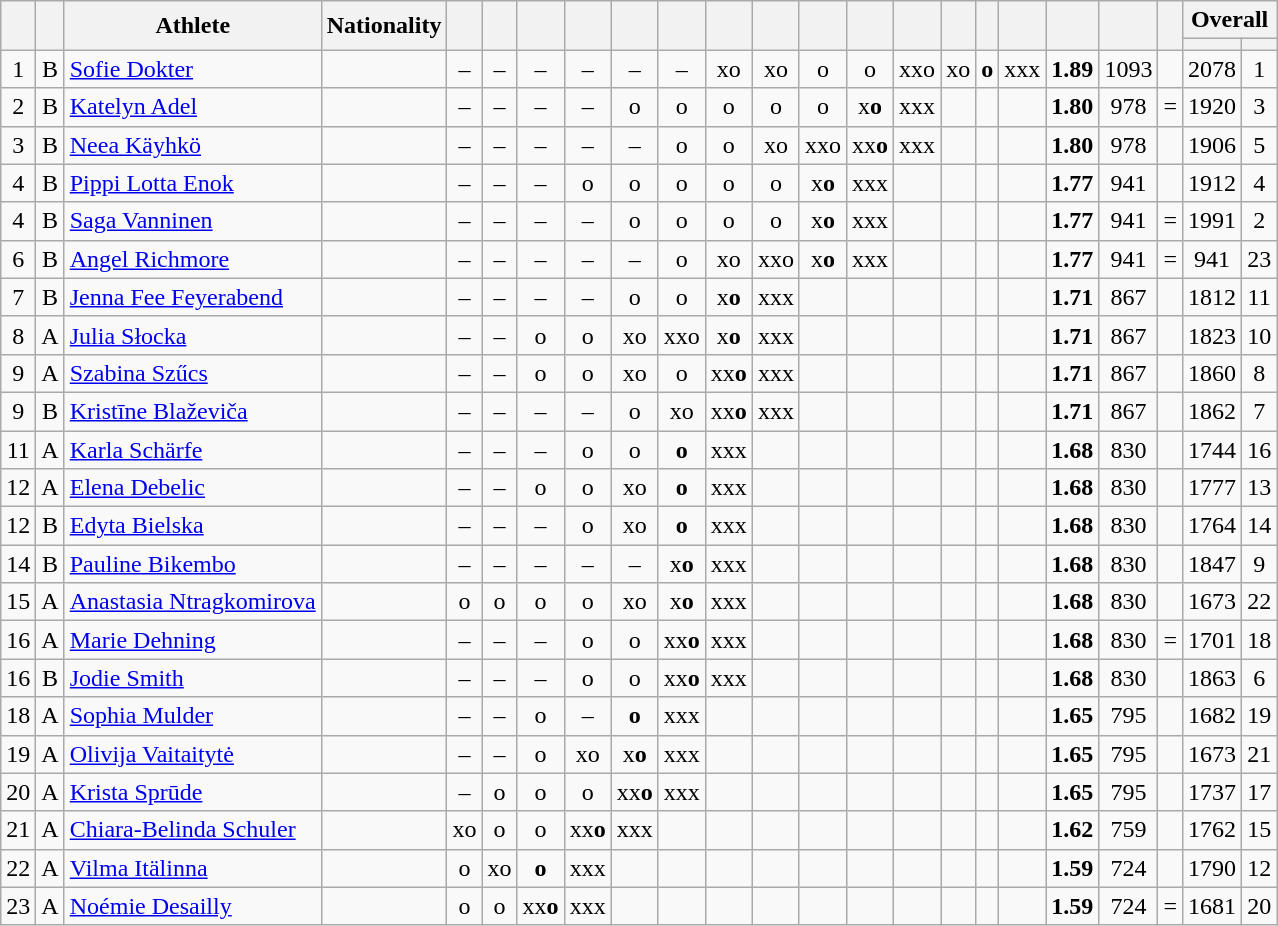<table class="wikitable sortable sort-under" style="text-align:center">
<tr>
<th rowspan=2></th>
<th rowspan=2></th>
<th rowspan=2>Athlete</th>
<th rowspan=2>Nationality</th>
<th rowspan=2></th>
<th rowspan=2></th>
<th rowspan=2></th>
<th rowspan=2></th>
<th rowspan=2></th>
<th rowspan=2></th>
<th rowspan=2></th>
<th rowspan=2></th>
<th rowspan=2></th>
<th rowspan=2></th>
<th rowspan=2></th>
<th rowspan=2></th>
<th rowspan=2></th>
<th rowspan=2></th>
<th rowspan=2></th>
<th rowspan=2></th>
<th rowspan=2></th>
<th colspan=2>Overall</th>
</tr>
<tr>
<th></th>
<th></th>
</tr>
<tr>
<td>1</td>
<td>B</td>
<td align=left><a href='#'>Sofie Dokter</a></td>
<td align=left></td>
<td>–</td>
<td>–</td>
<td>–</td>
<td>–</td>
<td>–</td>
<td>–</td>
<td>xo</td>
<td>xo</td>
<td>o</td>
<td>o</td>
<td>xxo</td>
<td>xo</td>
<td><strong>o</strong></td>
<td>xxx</td>
<td><strong>1.89</strong></td>
<td>1093</td>
<td></td>
<td>2078</td>
<td>1</td>
</tr>
<tr>
<td>2</td>
<td>B</td>
<td align=left><a href='#'>Katelyn Adel</a></td>
<td align=left></td>
<td>–</td>
<td>–</td>
<td>–</td>
<td>–</td>
<td>o</td>
<td>o</td>
<td>o</td>
<td>o</td>
<td>o</td>
<td>x<strong>o</strong></td>
<td>xxx</td>
<td></td>
<td></td>
<td></td>
<td><strong>1.80</strong></td>
<td>978</td>
<td>=</td>
<td>1920</td>
<td>3</td>
</tr>
<tr>
<td>3</td>
<td>B</td>
<td align=left><a href='#'>Neea Käyhkö</a></td>
<td align=left></td>
<td>–</td>
<td>–</td>
<td>–</td>
<td>–</td>
<td>–</td>
<td>o</td>
<td>o</td>
<td>xo</td>
<td>xxo</td>
<td>xx<strong>o</strong></td>
<td>xxx</td>
<td></td>
<td></td>
<td></td>
<td><strong>1.80</strong></td>
<td>978</td>
<td></td>
<td>1906</td>
<td>5</td>
</tr>
<tr>
<td>4</td>
<td>B</td>
<td align=left><a href='#'>Pippi Lotta Enok</a></td>
<td align=left></td>
<td>–</td>
<td>–</td>
<td>–</td>
<td>o</td>
<td>o</td>
<td>o</td>
<td>o</td>
<td>o</td>
<td>x<strong>o</strong></td>
<td>xxx</td>
<td></td>
<td></td>
<td></td>
<td></td>
<td><strong>1.77</strong></td>
<td>941</td>
<td></td>
<td>1912</td>
<td>4</td>
</tr>
<tr>
<td>4</td>
<td>B</td>
<td align=left><a href='#'>Saga Vanninen</a></td>
<td align=left></td>
<td>–</td>
<td>–</td>
<td>–</td>
<td>–</td>
<td>o</td>
<td>o</td>
<td>o</td>
<td>o</td>
<td>x<strong>o</strong></td>
<td>xxx</td>
<td></td>
<td></td>
<td></td>
<td></td>
<td><strong>1.77</strong></td>
<td>941</td>
<td>=</td>
<td>1991</td>
<td>2</td>
</tr>
<tr>
<td>6</td>
<td>B</td>
<td align=left><a href='#'>Angel Richmore</a></td>
<td align=left></td>
<td>–</td>
<td>–</td>
<td>–</td>
<td>–</td>
<td>–</td>
<td>o</td>
<td>xo</td>
<td>xxo</td>
<td>x<strong>o</strong></td>
<td>xxx</td>
<td></td>
<td></td>
<td></td>
<td></td>
<td><strong>1.77</strong></td>
<td>941</td>
<td>=</td>
<td>941</td>
<td>23</td>
</tr>
<tr>
<td>7</td>
<td>B</td>
<td align=left><a href='#'>Jenna Fee Feyerabend</a></td>
<td align=left></td>
<td>–</td>
<td>–</td>
<td>–</td>
<td>–</td>
<td>o</td>
<td>o</td>
<td>x<strong>o</strong></td>
<td>xxx</td>
<td></td>
<td></td>
<td></td>
<td></td>
<td></td>
<td></td>
<td><strong>1.71</strong></td>
<td>867</td>
<td></td>
<td>1812</td>
<td>11</td>
</tr>
<tr>
<td>8</td>
<td>A</td>
<td align=left><a href='#'>Julia Słocka</a></td>
<td align=left></td>
<td>–</td>
<td>–</td>
<td>o</td>
<td>o</td>
<td>xo</td>
<td>xxo</td>
<td>x<strong>o</strong></td>
<td>xxx</td>
<td></td>
<td></td>
<td></td>
<td></td>
<td></td>
<td></td>
<td><strong>1.71</strong></td>
<td>867</td>
<td></td>
<td>1823</td>
<td>10</td>
</tr>
<tr>
<td>9</td>
<td>A</td>
<td align=left><a href='#'>Szabina Szűcs</a></td>
<td align=left></td>
<td>–</td>
<td>–</td>
<td>o</td>
<td>o</td>
<td>xo</td>
<td>o</td>
<td>xx<strong>o</strong></td>
<td>xxx</td>
<td></td>
<td></td>
<td></td>
<td></td>
<td></td>
<td></td>
<td><strong>1.71</strong></td>
<td>867</td>
<td></td>
<td>1860</td>
<td>8</td>
</tr>
<tr>
<td>9</td>
<td>B</td>
<td align=left><a href='#'>Kristīne Blaževiča</a></td>
<td align=left></td>
<td>–</td>
<td>–</td>
<td>–</td>
<td>–</td>
<td>o</td>
<td>xo</td>
<td>xx<strong>o</strong></td>
<td>xxx</td>
<td></td>
<td></td>
<td></td>
<td></td>
<td></td>
<td></td>
<td><strong>1.71</strong></td>
<td>867</td>
<td></td>
<td>1862</td>
<td>7</td>
</tr>
<tr>
<td>11</td>
<td>A</td>
<td align=left><a href='#'>Karla Schärfe</a></td>
<td align=left></td>
<td>–</td>
<td>–</td>
<td>–</td>
<td>o</td>
<td>o</td>
<td><strong>o</strong></td>
<td>xxx</td>
<td></td>
<td></td>
<td></td>
<td></td>
<td></td>
<td></td>
<td></td>
<td><strong>1.68</strong></td>
<td>830</td>
<td></td>
<td>1744</td>
<td>16</td>
</tr>
<tr>
<td>12</td>
<td>A</td>
<td align=left><a href='#'>Elena Debelic</a></td>
<td align=left></td>
<td>–</td>
<td>–</td>
<td>o</td>
<td>o</td>
<td>xo</td>
<td><strong>o</strong></td>
<td>xxx</td>
<td></td>
<td></td>
<td></td>
<td></td>
<td></td>
<td></td>
<td></td>
<td><strong>1.68</strong></td>
<td>830</td>
<td></td>
<td>1777</td>
<td>13</td>
</tr>
<tr>
<td>12</td>
<td>B</td>
<td align=left><a href='#'>Edyta Bielska</a></td>
<td align=left></td>
<td>–</td>
<td>–</td>
<td>–</td>
<td>o</td>
<td>xo</td>
<td><strong>o</strong></td>
<td>xxx</td>
<td></td>
<td></td>
<td></td>
<td></td>
<td></td>
<td></td>
<td></td>
<td><strong>1.68</strong></td>
<td>830</td>
<td></td>
<td>1764</td>
<td>14</td>
</tr>
<tr>
<td>14</td>
<td>B</td>
<td align=left><a href='#'>Pauline Bikembo</a></td>
<td align=left></td>
<td>–</td>
<td>–</td>
<td>–</td>
<td>–</td>
<td>–</td>
<td>x<strong>o</strong></td>
<td>xxx</td>
<td></td>
<td></td>
<td></td>
<td></td>
<td></td>
<td></td>
<td></td>
<td><strong>1.68</strong></td>
<td>830</td>
<td></td>
<td>1847</td>
<td>9</td>
</tr>
<tr>
<td>15</td>
<td>A</td>
<td align=left><a href='#'>Anastasia Ntragkomirova</a></td>
<td align=left></td>
<td>o</td>
<td>o</td>
<td>o</td>
<td>o</td>
<td>xo</td>
<td>x<strong>o</strong></td>
<td>xxx</td>
<td></td>
<td></td>
<td></td>
<td></td>
<td></td>
<td></td>
<td></td>
<td><strong>1.68</strong></td>
<td>830</td>
<td></td>
<td>1673</td>
<td>22</td>
</tr>
<tr>
<td>16</td>
<td>A</td>
<td align=left><a href='#'>Marie Dehning</a></td>
<td align=left></td>
<td>–</td>
<td>–</td>
<td>–</td>
<td>o</td>
<td>o</td>
<td>xx<strong>o</strong></td>
<td>xxx</td>
<td></td>
<td></td>
<td></td>
<td></td>
<td></td>
<td></td>
<td></td>
<td><strong>1.68</strong></td>
<td>830</td>
<td>=</td>
<td>1701</td>
<td>18</td>
</tr>
<tr>
<td>16</td>
<td>B</td>
<td align=left><a href='#'>Jodie Smith</a></td>
<td align=left></td>
<td>–</td>
<td>–</td>
<td>–</td>
<td>o</td>
<td>o</td>
<td>xx<strong>o</strong></td>
<td>xxx</td>
<td></td>
<td></td>
<td></td>
<td></td>
<td></td>
<td></td>
<td></td>
<td><strong>1.68</strong></td>
<td>830</td>
<td></td>
<td>1863</td>
<td>6</td>
</tr>
<tr>
<td>18</td>
<td>A</td>
<td align=left><a href='#'>Sophia Mulder</a></td>
<td align=left></td>
<td>–</td>
<td>–</td>
<td>o</td>
<td>–</td>
<td><strong>o</strong></td>
<td>xxx</td>
<td></td>
<td></td>
<td></td>
<td></td>
<td></td>
<td></td>
<td></td>
<td></td>
<td><strong>1.65</strong></td>
<td>795</td>
<td></td>
<td>1682</td>
<td>19</td>
</tr>
<tr>
<td>19</td>
<td>A</td>
<td align=left><a href='#'>Olivija Vaitaitytė</a></td>
<td align=left></td>
<td>–</td>
<td>–</td>
<td>o</td>
<td>xo</td>
<td>x<strong>o</strong></td>
<td>xxx</td>
<td></td>
<td></td>
<td></td>
<td></td>
<td></td>
<td></td>
<td></td>
<td></td>
<td><strong>1.65</strong></td>
<td>795</td>
<td></td>
<td>1673</td>
<td>21</td>
</tr>
<tr>
<td>20</td>
<td>A</td>
<td align=left><a href='#'>Krista Sprūde</a></td>
<td align=left></td>
<td>–</td>
<td>o</td>
<td>o</td>
<td>o</td>
<td>xx<strong>o</strong></td>
<td>xxx</td>
<td></td>
<td></td>
<td></td>
<td></td>
<td></td>
<td></td>
<td></td>
<td></td>
<td><strong>1.65</strong></td>
<td>795</td>
<td></td>
<td>1737</td>
<td>17</td>
</tr>
<tr>
<td>21</td>
<td>A</td>
<td align=left><a href='#'>Chiara-Belinda Schuler</a></td>
<td align=left></td>
<td>xo</td>
<td>o</td>
<td>o</td>
<td>xx<strong>o</strong></td>
<td>xxx</td>
<td></td>
<td></td>
<td></td>
<td></td>
<td></td>
<td></td>
<td></td>
<td></td>
<td></td>
<td><strong>1.62</strong></td>
<td>759</td>
<td></td>
<td>1762</td>
<td>15</td>
</tr>
<tr>
<td>22</td>
<td>A</td>
<td align=left><a href='#'>Vilma Itälinna</a></td>
<td align=left></td>
<td>o</td>
<td>xo</td>
<td><strong>o</strong></td>
<td>xxx</td>
<td></td>
<td></td>
<td></td>
<td></td>
<td></td>
<td></td>
<td></td>
<td></td>
<td></td>
<td></td>
<td><strong>1.59</strong></td>
<td>724</td>
<td></td>
<td>1790</td>
<td>12</td>
</tr>
<tr>
<td>23</td>
<td>A</td>
<td align=left><a href='#'>Noémie Desailly</a></td>
<td align=left></td>
<td>o</td>
<td>o</td>
<td>xx<strong>o</strong></td>
<td>xxx</td>
<td></td>
<td></td>
<td></td>
<td></td>
<td></td>
<td></td>
<td></td>
<td></td>
<td></td>
<td></td>
<td><strong>1.59</strong></td>
<td>724</td>
<td>=</td>
<td>1681</td>
<td>20</td>
</tr>
</table>
